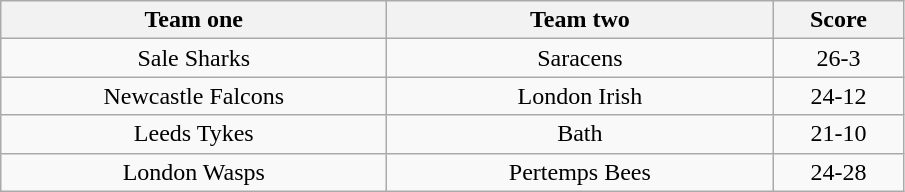<table class="wikitable" style="text-align: center">
<tr>
<th width=250>Team one</th>
<th width=250>Team two</th>
<th width=80>Score</th>
</tr>
<tr>
<td>Sale Sharks</td>
<td>Saracens</td>
<td>26-3</td>
</tr>
<tr>
<td>Newcastle Falcons</td>
<td>London Irish</td>
<td>24-12</td>
</tr>
<tr>
<td>Leeds Tykes</td>
<td>Bath</td>
<td>21-10</td>
</tr>
<tr>
<td>London Wasps</td>
<td>Pertemps Bees</td>
<td>24-28</td>
</tr>
</table>
